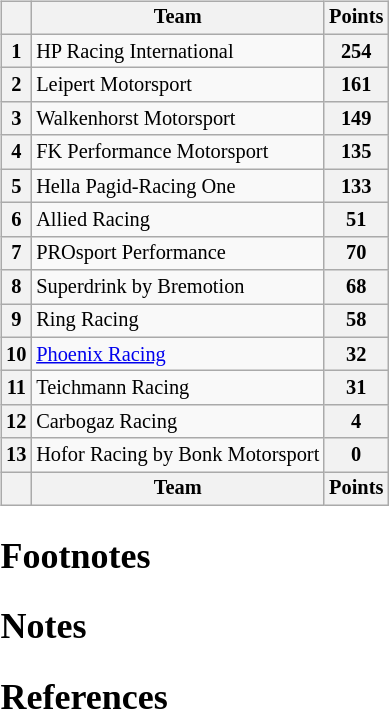<table>
<tr>
<td><br><table class="wikitable" style="font-size:85%; text-align:center;">
<tr>
<th></th>
<th>Team</th>
<th>Points</th>
</tr>
<tr>
<th>1</th>
<td align="left"> HP Racing International</td>
<th>254</th>
</tr>
<tr>
<th>2</th>
<td align="left"> Leipert Motorsport</td>
<th>161</th>
</tr>
<tr>
<th>3</th>
<td align="left"> Walkenhorst Motorsport</td>
<th>149</th>
</tr>
<tr>
<th>4</th>
<td align="left"> FK Performance Motorsport</td>
<th>135</th>
</tr>
<tr>
<th>5</th>
<td align="left"> Hella Pagid-Racing One</td>
<th>133</th>
</tr>
<tr>
<th>6</th>
<td align="left"> Allied Racing</td>
<th>51</th>
</tr>
<tr>
<th>7</th>
<td align="left"> PROsport Performance</td>
<th>70</th>
</tr>
<tr>
<th>8</th>
<td align="left"> Superdrink by Bremotion</td>
<th>68</th>
</tr>
<tr>
<th>9</th>
<td align="left"> Ring Racing</td>
<th>58</th>
</tr>
<tr>
<th>10</th>
<td align="left"> <a href='#'>Phoenix Racing</a></td>
<th>32</th>
</tr>
<tr>
<th>11</th>
<td align="left"> Teichmann Racing</td>
<th>31</th>
</tr>
<tr>
<th>12</th>
<td align="left"> Carbogaz Racing</td>
<th>4</th>
</tr>
<tr>
<th>13</th>
<td align="left"> Hofor Racing by Bonk Motorsport</td>
<th>0</th>
</tr>
<tr>
<th></th>
<th>Team</th>
<th>Points</th>
</tr>
</table>
<h2>Footnotes</h2><h2>Notes</h2><h2>References</h2><br>
</td>
</tr>
</table>
